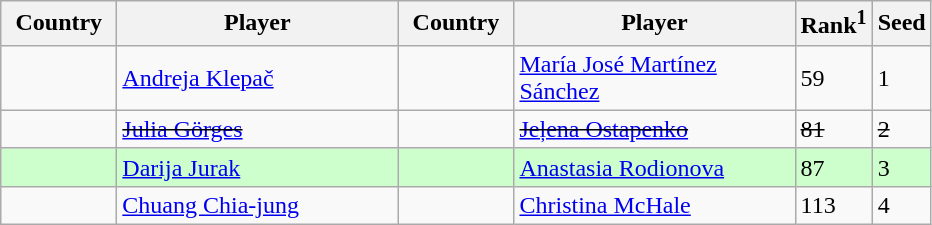<table class="sortable wikitable">
<tr>
<th width="70">Country</th>
<th width="180">Player</th>
<th width="70">Country</th>
<th width="180">Player</th>
<th>Rank<sup>1</sup></th>
<th>Seed</th>
</tr>
<tr>
<td></td>
<td><a href='#'>Andreja Klepač</a></td>
<td></td>
<td><a href='#'>María José Martínez Sánchez</a></td>
<td>59</td>
<td>1</td>
</tr>
<tr>
<td><s></s></td>
<td><s><a href='#'>Julia Görges</a></s></td>
<td><s></s></td>
<td><s><a href='#'>Jeļena Ostapenko</a></s></td>
<td><s>81</s></td>
<td><s>2</s></td>
</tr>
<tr style="background:#cfc;">
<td></td>
<td><a href='#'>Darija Jurak</a></td>
<td></td>
<td><a href='#'>Anastasia Rodionova</a></td>
<td>87</td>
<td>3</td>
</tr>
<tr>
<td></td>
<td><a href='#'>Chuang Chia-jung</a></td>
<td></td>
<td><a href='#'>Christina McHale</a></td>
<td>113</td>
<td>4</td>
</tr>
</table>
